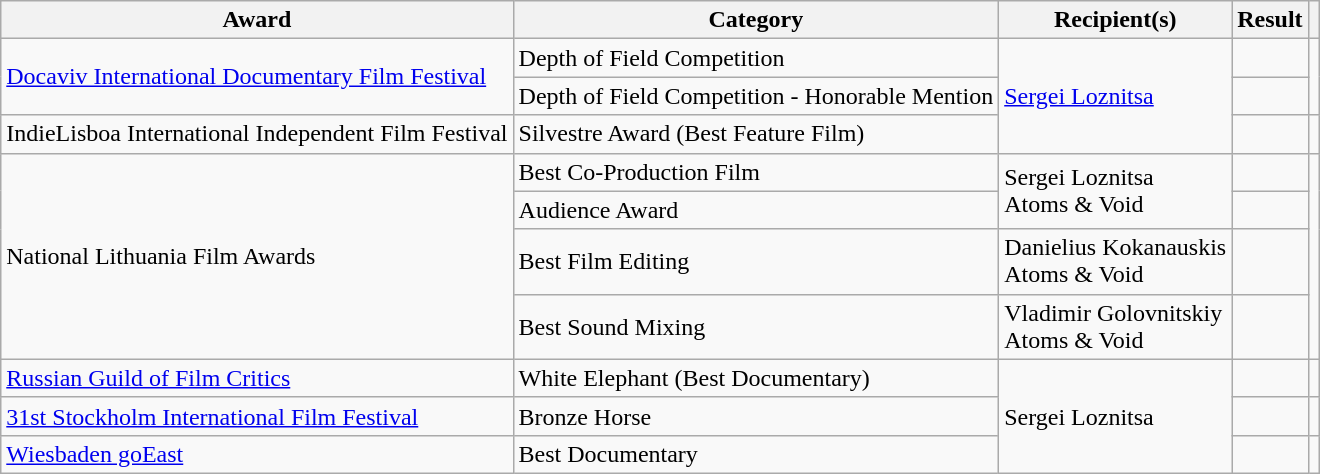<table class="wikitable sortable plainrowheaders">
<tr>
<th scope="col">Award</th>
<th scope="col">Category</th>
<th scope="col">Recipient(s)</th>
<th scope="col">Result</th>
<th scope="col" class="unsortable"></th>
</tr>
<tr>
<td rowspan="2"><a href='#'>Docaviv International Documentary Film Festival</a></td>
<td>Depth of Field Competition</td>
<td rowspan="3"><a href='#'>Sergei Loznitsa</a></td>
<td></td>
<td rowspan="2"></td>
</tr>
<tr>
<td>Depth of Field Competition - Honorable Mention</td>
<td></td>
</tr>
<tr>
<td>IndieLisboa International Independent Film Festival</td>
<td>Silvestre Award (Best Feature Film)</td>
<td></td>
<td></td>
</tr>
<tr>
<td rowspan="4">National Lithuania Film Awards</td>
<td>Best Co-Production Film</td>
<td rowspan="2">Sergei Loznitsa<br>Atoms & Void</td>
<td></td>
<td rowspan="4"></td>
</tr>
<tr>
<td>Audience Award</td>
<td></td>
</tr>
<tr>
<td>Best Film Editing</td>
<td>Danielius Kokanauskis<br>Atoms & Void</td>
<td></td>
</tr>
<tr>
<td>Best Sound Mixing</td>
<td>Vladimir Golovnitskiy<br>Atoms & Void</td>
<td></td>
</tr>
<tr>
<td><a href='#'>Russian Guild of Film Critics</a></td>
<td>White Elephant (Best Documentary)</td>
<td rowspan="3">Sergei Loznitsa</td>
<td></td>
<td></td>
</tr>
<tr>
<td><a href='#'>31st Stockholm International Film Festival</a></td>
<td>Bronze Horse</td>
<td></td>
<td></td>
</tr>
<tr>
<td><a href='#'>Wiesbaden goEast</a></td>
<td>Best Documentary</td>
<td></td>
<td></td>
</tr>
</table>
